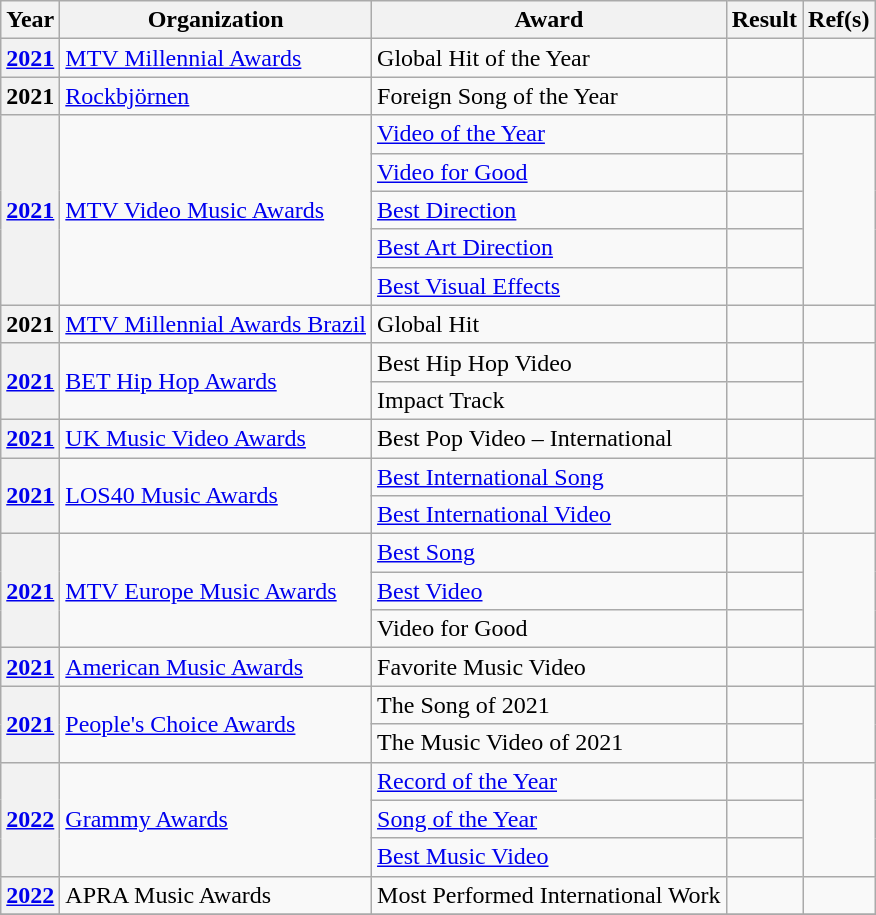<table class="wikitable plainrowheaders">
<tr align=center>
<th scope="col">Year</th>
<th scope="col">Organization</th>
<th scope="col">Award</th>
<th scope="col">Result</th>
<th scope="col">Ref(s)</th>
</tr>
<tr>
<th scope="row"><a href='#'>2021</a></th>
<td><a href='#'>MTV Millennial Awards</a></td>
<td>Global Hit of the Year</td>
<td></td>
<td style="text-align:center;"></td>
</tr>
<tr>
<th scope="row">2021</th>
<td><a href='#'>Rockbjörnen</a></td>
<td>Foreign Song of the Year</td>
<td></td>
<td style="text-align:center;"></td>
</tr>
<tr>
<th rowspan="5" scope="row"><a href='#'>2021</a></th>
<td rowspan="5"><a href='#'>MTV Video Music Awards</a></td>
<td><a href='#'>Video of the Year</a></td>
<td></td>
<td rowspan="5" style="text-align:center;"></td>
</tr>
<tr>
<td><a href='#'>Video for Good</a></td>
<td></td>
</tr>
<tr>
<td><a href='#'>Best Direction</a></td>
<td></td>
</tr>
<tr>
<td><a href='#'>Best Art Direction</a></td>
<td></td>
</tr>
<tr>
<td><a href='#'>Best Visual Effects</a></td>
<td></td>
</tr>
<tr>
<th scope="row">2021</th>
<td><a href='#'>MTV Millennial Awards Brazil</a></td>
<td>Global Hit</td>
<td></td>
<td style="text-align:center;"></td>
</tr>
<tr>
<th rowspan="2" scope="row"><a href='#'>2021</a></th>
<td rowspan="2"><a href='#'>BET Hip Hop Awards</a></td>
<td>Best Hip Hop Video</td>
<td></td>
<td rowspan="2" style="text-align:center;"></td>
</tr>
<tr>
<td>Impact Track</td>
<td></td>
</tr>
<tr>
<th scope="row"><a href='#'>2021</a></th>
<td><a href='#'>UK Music Video Awards</a></td>
<td>Best Pop Video – International</td>
<td></td>
<td style="text-align:center;"></td>
</tr>
<tr>
<th rowspan="2" scope="row"><a href='#'>2021</a></th>
<td rowspan="2"><a href='#'>LOS40 Music Awards</a></td>
<td><a href='#'>Best International Song</a></td>
<td></td>
<td rowspan="2" style="text-align:center;"></td>
</tr>
<tr>
<td><a href='#'>Best International Video</a></td>
<td></td>
</tr>
<tr>
<th rowspan="3" scope="row"><a href='#'>2021</a></th>
<td rowspan="3"><a href='#'>MTV Europe Music Awards</a></td>
<td><a href='#'>Best Song</a></td>
<td></td>
<td style="text-align:center;" rowspan="3"></td>
</tr>
<tr>
<td><a href='#'>Best Video</a></td>
<td></td>
</tr>
<tr>
<td>Video for Good</td>
<td></td>
</tr>
<tr>
<th scope="row"><a href='#'>2021</a></th>
<td><a href='#'>American Music Awards</a></td>
<td>Favorite Music Video</td>
<td></td>
<td style="text-align:center;"></td>
</tr>
<tr>
<th rowspan="2" scope="row"><a href='#'>2021</a></th>
<td rowspan="2"><a href='#'>People's Choice Awards</a></td>
<td>The Song of 2021</td>
<td></td>
<td rowspan="2" style="text-align:center;"></td>
</tr>
<tr>
<td>The Music Video of 2021</td>
<td></td>
</tr>
<tr>
<th rowspan="3" scope="row"><a href='#'>2022</a></th>
<td rowspan="3"><a href='#'>Grammy Awards</a></td>
<td><a href='#'>Record of the Year</a></td>
<td></td>
<td rowspan="3" style="text-align:center;"></td>
</tr>
<tr>
<td><a href='#'>Song of the Year</a></td>
<td></td>
</tr>
<tr>
<td><a href='#'>Best Music Video</a></td>
<td></td>
</tr>
<tr>
<th scope="row"><a href='#'>2022</a></th>
<td>APRA Music Awards</td>
<td>Most Performed International Work</td>
<td></td>
<td></td>
</tr>
<tr>
</tr>
</table>
